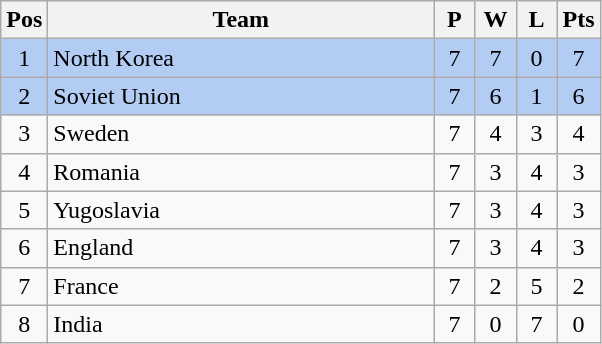<table class="wikitable" style="font-size: 100%">
<tr>
<th width=15>Pos</th>
<th width=250>Team</th>
<th width=20>P</th>
<th width=20>W</th>
<th width=20>L</th>
<th width=20>Pts</th>
</tr>
<tr align=center style="background: #b2ccf4;">
<td>1</td>
<td align="left"> North Korea</td>
<td>7</td>
<td>7</td>
<td>0</td>
<td>7</td>
</tr>
<tr align=center style="background: #b2ccf4;">
<td>2</td>
<td align="left"> Soviet Union</td>
<td>7</td>
<td>6</td>
<td>1</td>
<td>6</td>
</tr>
<tr align=center>
<td>3</td>
<td align="left"> Sweden</td>
<td>7</td>
<td>4</td>
<td>3</td>
<td>4</td>
</tr>
<tr align=center>
<td>4</td>
<td align="left"> Romania</td>
<td>7</td>
<td>3</td>
<td>4</td>
<td>3</td>
</tr>
<tr align=center>
<td>5</td>
<td align="left"> Yugoslavia</td>
<td>7</td>
<td>3</td>
<td>4</td>
<td>3</td>
</tr>
<tr align=center>
<td>6</td>
<td align="left"> England</td>
<td>7</td>
<td>3</td>
<td>4</td>
<td>3</td>
</tr>
<tr align=center>
<td>7</td>
<td align="left"> France</td>
<td>7</td>
<td>2</td>
<td>5</td>
<td>2</td>
</tr>
<tr align=center>
<td>8</td>
<td align="left"> India</td>
<td>7</td>
<td>0</td>
<td>7</td>
<td>0</td>
</tr>
</table>
